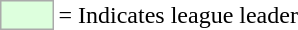<table>
<tr>
<td style="background:#DDFFDD; border:1px solid #aaa; width:2em;"></td>
<td>= Indicates league leader</td>
</tr>
</table>
